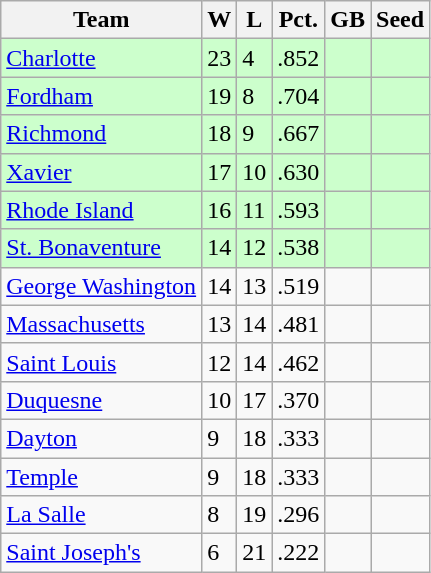<table class=wikitable>
<tr>
<th>Team</th>
<th>W</th>
<th>L</th>
<th>Pct.</th>
<th>GB</th>
<th>Seed</th>
</tr>
<tr bgcolor=#ccffcc>
<td><a href='#'>Charlotte</a></td>
<td>23</td>
<td>4</td>
<td>.852</td>
<td></td>
<td></td>
</tr>
<tr bgcolor=#ccffcc>
<td><a href='#'>Fordham</a></td>
<td>19</td>
<td>8</td>
<td>.704</td>
<td></td>
<td></td>
</tr>
<tr bgcolor=#ccffcc>
<td><a href='#'>Richmond</a></td>
<td>18</td>
<td>9</td>
<td>.667</td>
<td></td>
<td></td>
</tr>
<tr bgcolor=#ccffcc>
<td><a href='#'>Xavier</a></td>
<td>17</td>
<td>10</td>
<td>.630</td>
<td></td>
<td></td>
</tr>
<tr bgcolor=#ccffcc>
<td><a href='#'>Rhode Island</a></td>
<td>16</td>
<td>11</td>
<td>.593</td>
<td></td>
<td></td>
</tr>
<tr bgcolor=#ccffcc>
<td><a href='#'>St. Bonaventure</a></td>
<td>14</td>
<td>12</td>
<td>.538</td>
<td></td>
<td></td>
</tr>
<tr>
<td><a href='#'>George Washington</a></td>
<td>14</td>
<td>13</td>
<td>.519</td>
<td></td>
<td></td>
</tr>
<tr>
<td><a href='#'>Massachusetts</a></td>
<td>13</td>
<td>14</td>
<td>.481</td>
<td></td>
<td></td>
</tr>
<tr>
<td><a href='#'>Saint Louis</a></td>
<td>12</td>
<td>14</td>
<td>.462</td>
<td></td>
<td></td>
</tr>
<tr>
<td><a href='#'>Duquesne</a></td>
<td>10</td>
<td>17</td>
<td>.370</td>
<td></td>
<td></td>
</tr>
<tr>
<td><a href='#'>Dayton</a></td>
<td>9</td>
<td>18</td>
<td>.333</td>
<td></td>
<td></td>
</tr>
<tr>
<td><a href='#'>Temple</a></td>
<td>9</td>
<td>18</td>
<td>.333</td>
<td></td>
<td></td>
</tr>
<tr>
<td><a href='#'>La Salle</a></td>
<td>8</td>
<td>19</td>
<td>.296</td>
<td></td>
<td></td>
</tr>
<tr>
<td><a href='#'>Saint Joseph's</a></td>
<td>6</td>
<td>21</td>
<td>.222</td>
<td></td>
<td></td>
</tr>
</table>
